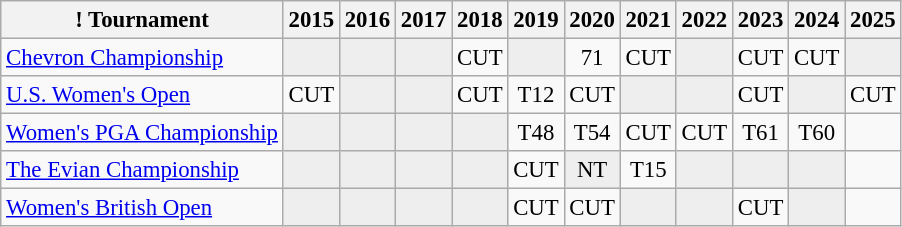<table class="wikitable" style="font-size:95%;text-align:center;">
<tr>
<th>! Tournament</th>
<th>2015</th>
<th>2016</th>
<th>2017</th>
<th>2018</th>
<th>2019</th>
<th>2020</th>
<th>2021</th>
<th>2022</th>
<th>2023</th>
<th>2024</th>
<th>2025</th>
</tr>
<tr>
<td align=left><a href='#'>Chevron Championship</a></td>
<td style="background:#eeeeee;"></td>
<td style="background:#eeeeee;"></td>
<td style="background:#eeeeee;"></td>
<td>CUT</td>
<td style="background:#eeeeee;"></td>
<td>71</td>
<td>CUT</td>
<td style="background:#eeeeee;"></td>
<td>CUT</td>
<td>CUT</td>
<td style="background:#eeeeee;"></td>
</tr>
<tr>
<td align=left><a href='#'>U.S. Women's Open</a></td>
<td>CUT</td>
<td style="background:#eeeeee;"></td>
<td style="background:#eeeeee;"></td>
<td>CUT</td>
<td>T12</td>
<td>CUT</td>
<td style="background:#eeeeee;"></td>
<td style="background:#eeeeee;"></td>
<td>CUT</td>
<td style="background:#eeeeee;"></td>
<td>CUT</td>
</tr>
<tr>
<td align=left><a href='#'>Women's PGA Championship</a></td>
<td style="background:#eeeeee;"></td>
<td style="background:#eeeeee;"></td>
<td style="background:#eeeeee;"></td>
<td style="background:#eeeeee;"></td>
<td>T48</td>
<td>T54</td>
<td>CUT</td>
<td>CUT</td>
<td>T61</td>
<td>T60</td>
<td></td>
</tr>
<tr>
<td align=left><a href='#'>The Evian Championship</a></td>
<td style="background:#eeeeee;"></td>
<td style="background:#eeeeee;"></td>
<td style="background:#eeeeee;"></td>
<td style="background:#eeeeee;"></td>
<td>CUT</td>
<td style="background:#eeeeee;">NT</td>
<td>T15</td>
<td style="background:#eeeeee;"></td>
<td style="background:#eeeeee;"></td>
<td style="background:#eeeeee;"></td>
<td></td>
</tr>
<tr>
<td align=left><a href='#'>Women's British Open</a></td>
<td style="background:#eeeeee;"></td>
<td style="background:#eeeeee;"></td>
<td style="background:#eeeeee;"></td>
<td style="background:#eeeeee;"></td>
<td>CUT</td>
<td>CUT</td>
<td style="background:#eeeeee;"></td>
<td style="background:#eeeeee;"></td>
<td>CUT</td>
<td style="background:#eeeeee;"></td>
<td></td>
</tr>
</table>
